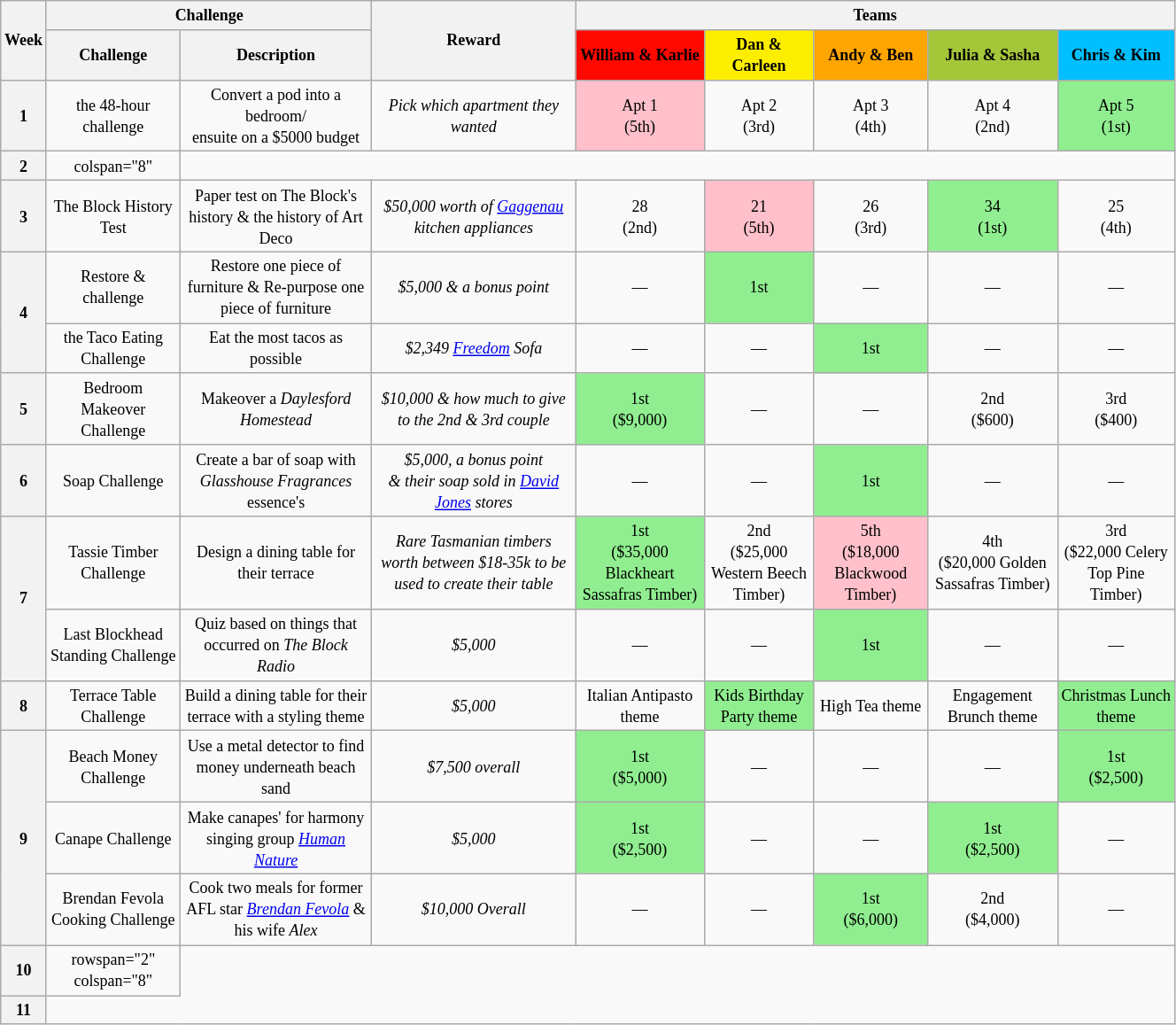<table class="wikitable" style="text-align: center; font-size: 9pt; line-height:16px; width:70%">
<tr>
<th scope="col" rowspan="2">Week</th>
<th scope="col" colspan="2">Challenge</th>
<th scope="col" rowspan="2">Reward</th>
<th scope="col" colspan="5">Teams</th>
</tr>
<tr>
<th scope="col">Challenge</th>
<th scope="col">Description</th>
<th style="background:#FF0800; color:black;"><strong>William & Karlie</strong></th>
<th style="background:#FDEE00; color:black;"><strong>Dan & Carleen</strong></th>
<th style="background:orange; color:black;"><strong>Andy & Ben</strong></th>
<th style="background:#A4C639; color:black;"><strong>Julia & Sasha</strong></th>
<th style="background:#00BFFF; color:black;"><strong>Chris & Kim</strong></th>
</tr>
<tr>
<th>1</th>
<td>the  48-hour challenge</td>
<td>Convert a pod into a bedroom/<br>ensuite on a $5000 budget</td>
<td><em>Pick which apartment they wanted</em></td>
<td bgcolor="pink">Apt 1<br>(5th)</td>
<td>Apt 2<br>(3rd)</td>
<td>Apt 3<br>(4th)</td>
<td>Apt 4<br>(2nd)</td>
<td bgcolor="lightgreen">Apt 5<br>(1st)</td>
</tr>
<tr>
<th>2</th>
<td>colspan="8" </td>
</tr>
<tr>
<th>3</th>
<td>The Block History Test</td>
<td>Paper test on The Block's history & the history of Art Deco</td>
<td><em>$50,000 worth of <a href='#'>Gaggenau</a> kitchen appliances</em></td>
<td>28<br>(2nd)</td>
<td bgcolor="pink">21<br>(5th)</td>
<td>26<br>(3rd)</td>
<td bgcolor="lightgreen">34<br>(1st)</td>
<td>25<br>(4th)</td>
</tr>
<tr>
<th rowspan="2">4</th>
<td>Restore &  challenge</td>
<td>Restore one piece of furniture & Re-purpose one piece of furniture</td>
<td><em>$5,000 & a bonus point</em></td>
<td>—</td>
<td bgcolor="lightgreen">1st</td>
<td>—</td>
<td>—</td>
<td>—</td>
</tr>
<tr>
<td>the Taco Eating Challenge</td>
<td>Eat the most tacos as possible</td>
<td><em>$2,349 <a href='#'>Freedom</a> Sofa</em></td>
<td>—</td>
<td>—</td>
<td bgcolor="lightgreen">1st</td>
<td>—</td>
<td>—</td>
</tr>
<tr>
<th>5</th>
<td>Bedroom Makeover Challenge</td>
<td>Makeover a <em>Daylesford Homestead</em> </td>
<td><em>$10,000 & how much to give to the 2nd & 3rd couple</em></td>
<td bgcolor="lightgreen">1st<br>($9,000)</td>
<td>—</td>
<td>—</td>
<td>2nd<br>($600)</td>
<td>3rd<br>($400)</td>
</tr>
<tr>
<th>6</th>
<td>Soap Challenge</td>
<td>Create a bar of soap with <em>Glasshouse Fragrances</em> essence's</td>
<td><em>$5,000, a bonus point<br>& their soap sold in <a href='#'>David Jones</a> stores</em></td>
<td>—</td>
<td>—</td>
<td bgcolor="lightgreen">1st</td>
<td>—</td>
<td>—</td>
</tr>
<tr>
<th rowspan="2">7</th>
<td>Tassie Timber Challenge</td>
<td>Design a dining table for their terrace</td>
<td><em>Rare Tasmanian timbers worth between $18-35k to be used to create their table</em></td>
<td bgcolor="lightgreen">1st<br>($35,000 Blackheart Sassafras Timber)</td>
<td>2nd<br>($25,000 Western Beech Timber)</td>
<td bgcolor="pink">5th<br>($18,000 Blackwood Timber)</td>
<td>4th<br>($20,000 Golden Sassafras Timber)</td>
<td>3rd<br>($22,000 Celery Top Pine Timber)</td>
</tr>
<tr>
<td>Last Blockhead Standing Challenge</td>
<td>Quiz based on things that occurred on <em>The Block Radio</em></td>
<td><em>$5,000</em></td>
<td>—</td>
<td>—</td>
<td bgcolor="lightgreen">1st</td>
<td>—</td>
<td>—</td>
</tr>
<tr>
<th>8</th>
<td>Terrace Table Challenge</td>
<td>Build a dining table for their terrace with a styling theme</td>
<td><em>$5,000</em></td>
<td>Italian Antipasto theme</td>
<td bgcolor="lightgreen">Kids Birthday Party theme</td>
<td>High Tea theme</td>
<td>Engagement Brunch theme</td>
<td bgcolor="lightgreen">Christmas Lunch theme</td>
</tr>
<tr>
<th rowspan="3">9</th>
<td>Beach Money Challenge</td>
<td>Use a metal detector to find money underneath beach sand</td>
<td><em>$7,500 overall</em></td>
<td bgcolor="lightgreen">1st<br>($5,000)</td>
<td>—</td>
<td>—</td>
<td>—</td>
<td bgcolor="lightgreen">1st<br>($2,500)</td>
</tr>
<tr>
<td>Canape Challenge</td>
<td>Make canapes' for harmony singing group <em><a href='#'>Human Nature</a></em></td>
<td><em>$5,000</em></td>
<td bgcolor="lightgreen">1st<br>($2,500)</td>
<td>—</td>
<td>—</td>
<td bgcolor="lightgreen">1st<br>($2,500)</td>
<td>—</td>
</tr>
<tr>
<td>Brendan Fevola Cooking Challenge</td>
<td>Cook two meals for former AFL star <em><a href='#'>Brendan Fevola</a></em> & his wife <em>Alex</em></td>
<td><em>$10,000 Overall</em></td>
<td>—</td>
<td>—</td>
<td bgcolor="lightgreen">1st<br>($6,000)</td>
<td>2nd<br>($4,000)</td>
<td>—</td>
</tr>
<tr>
<th>10</th>
<td>rowspan="2" colspan="8" </td>
</tr>
<tr>
<th>11</th>
</tr>
</table>
